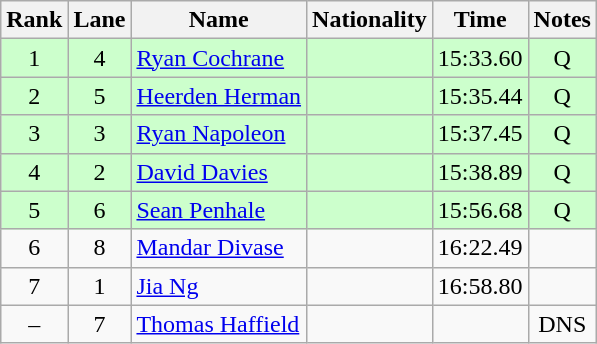<table class="wikitable sortable" style="text-align:center">
<tr>
<th>Rank</th>
<th>Lane</th>
<th>Name</th>
<th>Nationality</th>
<th>Time</th>
<th>Notes</th>
</tr>
<tr bgcolor=ccffcc>
<td>1</td>
<td>4</td>
<td align=left><a href='#'>Ryan Cochrane</a></td>
<td align=left></td>
<td>15:33.60</td>
<td>Q</td>
</tr>
<tr bgcolor=ccffcc>
<td>2</td>
<td>5</td>
<td align=left><a href='#'>Heerden Herman</a></td>
<td align=left></td>
<td>15:35.44</td>
<td>Q</td>
</tr>
<tr bgcolor=ccffcc>
<td>3</td>
<td>3</td>
<td align=left><a href='#'>Ryan Napoleon</a></td>
<td align=left></td>
<td>15:37.45</td>
<td>Q</td>
</tr>
<tr bgcolor=ccffcc>
<td>4</td>
<td>2</td>
<td align=left><a href='#'>David Davies</a></td>
<td align=left></td>
<td>15:38.89</td>
<td>Q</td>
</tr>
<tr bgcolor=ccffcc>
<td>5</td>
<td>6</td>
<td align=left><a href='#'>Sean Penhale</a></td>
<td align=left></td>
<td>15:56.68</td>
<td>Q</td>
</tr>
<tr>
<td>6</td>
<td>8</td>
<td align=left><a href='#'>Mandar Divase</a></td>
<td align=left></td>
<td>16:22.49</td>
<td></td>
</tr>
<tr>
<td>7</td>
<td>1</td>
<td align=left><a href='#'>Jia Ng</a></td>
<td align=left></td>
<td>16:58.80</td>
<td></td>
</tr>
<tr>
<td>–</td>
<td>7</td>
<td align=left><a href='#'>Thomas Haffield</a></td>
<td align=left></td>
<td></td>
<td>DNS</td>
</tr>
</table>
